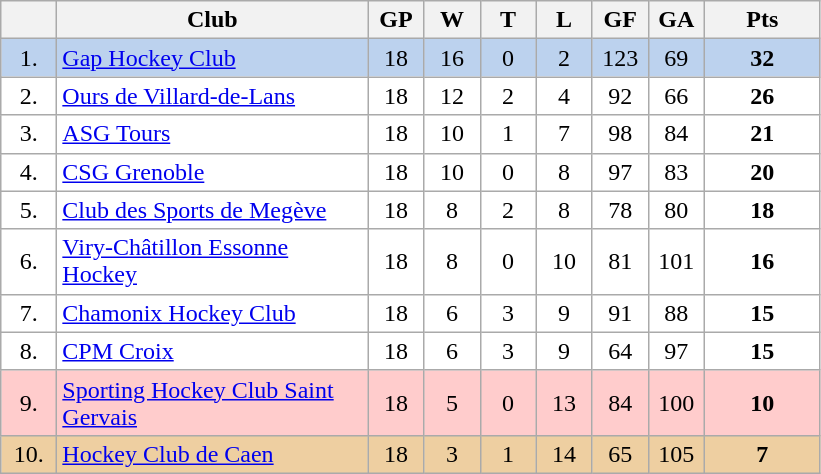<table class="wikitable">
<tr>
<th width="30"></th>
<th width="200">Club</th>
<th width="30">GP</th>
<th width="30">W</th>
<th width="30">T</th>
<th width="30">L</th>
<th width="30">GF</th>
<th width="30">GA</th>
<th width="70">Pts</th>
</tr>
<tr bgcolor="#BCD2EE" align="center">
<td>1.</td>
<td align="left"><a href='#'>Gap Hockey Club</a></td>
<td>18</td>
<td>16</td>
<td>0</td>
<td>2</td>
<td>123</td>
<td>69</td>
<td><strong>32</strong></td>
</tr>
<tr bgcolor="#FFFFFF" align="center">
<td>2.</td>
<td align="left"><a href='#'>Ours de Villard-de-Lans</a></td>
<td>18</td>
<td>12</td>
<td>2</td>
<td>4</td>
<td>92</td>
<td>66</td>
<td><strong>26</strong></td>
</tr>
<tr bgcolor="#FFFFFF" align="center">
<td>3.</td>
<td align="left"><a href='#'>ASG Tours</a></td>
<td>18</td>
<td>10</td>
<td>1</td>
<td>7</td>
<td>98</td>
<td>84</td>
<td><strong>21</strong></td>
</tr>
<tr bgcolor="#FFFFFF" align="center">
<td>4.</td>
<td align="left"><a href='#'>CSG Grenoble</a></td>
<td>18</td>
<td>10</td>
<td>0</td>
<td>8</td>
<td>97</td>
<td>83</td>
<td><strong>20</strong></td>
</tr>
<tr bgcolor="#FFFFFF" align="center">
<td>5.</td>
<td align="left"><a href='#'>Club des Sports de Megève</a></td>
<td>18</td>
<td>8</td>
<td>2</td>
<td>8</td>
<td>78</td>
<td>80</td>
<td><strong>18</strong></td>
</tr>
<tr bgcolor="#FFFFFF" align="center">
<td>6.</td>
<td align="left"><a href='#'>Viry-Châtillon Essonne Hockey</a></td>
<td>18</td>
<td>8</td>
<td>0</td>
<td>10</td>
<td>81</td>
<td>101</td>
<td><strong>16</strong></td>
</tr>
<tr bgcolor="#FFFFFF" align="center">
<td>7.</td>
<td align="left"><a href='#'>Chamonix Hockey Club</a></td>
<td>18</td>
<td>6</td>
<td>3</td>
<td>9</td>
<td>91</td>
<td>88</td>
<td><strong>15</strong></td>
</tr>
<tr bgcolor="#FFFFFF" align="center">
<td>8.</td>
<td align="left"><a href='#'>CPM Croix</a></td>
<td>18</td>
<td>6</td>
<td>3</td>
<td>9</td>
<td>64</td>
<td>97</td>
<td><strong>15</strong></td>
</tr>
<tr bgcolor="#FFCCCC" align="center">
<td>9.</td>
<td align="left"><a href='#'>Sporting Hockey Club Saint Gervais</a></td>
<td>18</td>
<td>5</td>
<td>0</td>
<td>13</td>
<td>84</td>
<td>100</td>
<td><strong>10</strong></td>
</tr>
<tr bgcolor="#EECFA1" align="center">
<td>10.</td>
<td align="left"><a href='#'>Hockey Club de Caen</a></td>
<td>18</td>
<td>3</td>
<td>1</td>
<td>14</td>
<td>65</td>
<td>105</td>
<td><strong>7</strong></td>
</tr>
</table>
